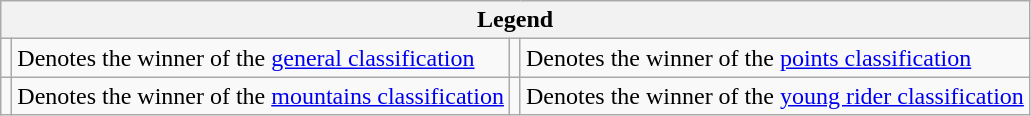<table class="wikitable">
<tr>
<th scope="col" colspan="4">Legend</th>
</tr>
<tr>
<td></td>
<td>Denotes the winner of the <a href='#'>general classification</a></td>
<td></td>
<td>Denotes the winner of the <a href='#'>points classification</a></td>
</tr>
<tr>
<td></td>
<td>Denotes the winner of the <a href='#'>mountains classification</a></td>
<td></td>
<td>Denotes the winner of the <a href='#'>young rider classification</a></td>
</tr>
</table>
